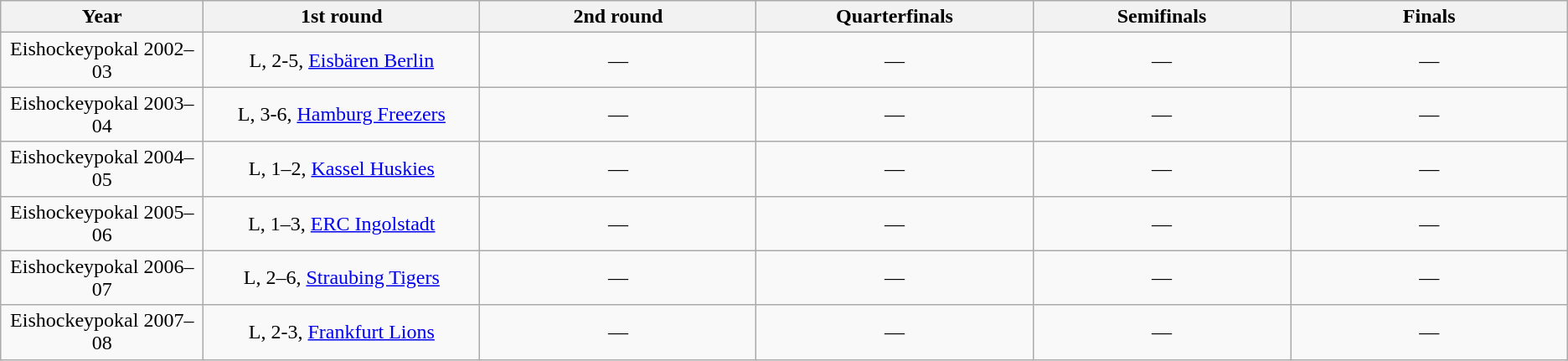<table class="wikitable" style="text-align: center;" border=" 1px #aaa solid" style="margin: 1em 1em 1em 0; background: #f9f9f9; border-collapse: collapse; width:85%">
<tr>
<th width=11%>Year</th>
<th width=15%>1st round</th>
<th width=15%>2nd round</th>
<th width=15%>Quarterfinals</th>
<th width=14%>Semifinals</th>
<th width=15%>Finals</th>
</tr>
<tr>
<td>Eishockeypokal 2002–03</td>
<td>L, 2-5, <a href='#'>Eisbären Berlin</a></td>
<td>—</td>
<td>—</td>
<td>—</td>
<td>—</td>
</tr>
<tr>
<td>Eishockeypokal 2003–04</td>
<td>L, 3-6, <a href='#'>Hamburg Freezers</a></td>
<td>—</td>
<td>—</td>
<td>—</td>
<td>—</td>
</tr>
<tr>
<td>Eishockeypokal 2004–05</td>
<td>L, 1–2, <a href='#'>Kassel Huskies</a></td>
<td>—</td>
<td>—</td>
<td>—</td>
<td>—</td>
</tr>
<tr>
<td>Eishockeypokal 2005–06</td>
<td>L, 1–3, <a href='#'>ERC Ingolstadt</a></td>
<td>—</td>
<td>—</td>
<td>—</td>
<td>—</td>
</tr>
<tr>
<td>Eishockeypokal 2006–07</td>
<td>L, 2–6, <a href='#'>Straubing Tigers</a></td>
<td>—</td>
<td>—</td>
<td>—</td>
<td>—</td>
</tr>
<tr>
<td>Eishockeypokal 2007–08</td>
<td>L, 2-3, <a href='#'>Frankfurt Lions</a></td>
<td>—</td>
<td>—</td>
<td>—</td>
<td>—</td>
</tr>
</table>
